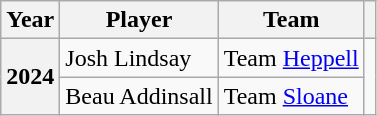<table class="wikitable sortable" style="text-align:left">
<tr>
<th align="center">Year</th>
<th>Player</th>
<th>Team</th>
<th align="center"></th>
</tr>
<tr>
<th rowspan="2" align="center">2024</th>
<td>Josh Lindsay</td>
<td>Team <a href='#'>Heppell</a></td>
<td rowspan="2"></td>
</tr>
<tr>
<td>Beau Addinsall</td>
<td>Team <a href='#'>Sloane</a></td>
</tr>
</table>
